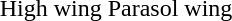<table style="margin:auto; text-align:center;">
<tr>
<td><br>High wing</td>
<td><br>Parasol wing</td>
</tr>
</table>
